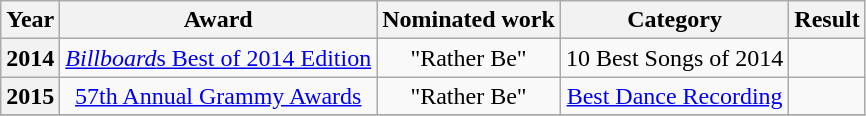<table class="wikitable plainrowheaders" style="text-align:center;">
<tr>
<th>Year</th>
<th>Award</th>
<th>Nominated work</th>
<th>Category</th>
<th>Result</th>
</tr>
<tr>
<th scope="row" rowspan="1">2014</th>
<td rowspan="1"><a href='#'><em>Billboard</em>s Best of 2014 Edition</a></td>
<td>"Rather Be"</td>
<td>10 Best Songs of 2014</td>
<td></td>
</tr>
<tr>
<th scope="row"  rowspan="1">2015</th>
<td rowspan="1"><a href='#'>57th Annual Grammy Awards</a></td>
<td>"Rather Be"</td>
<td><a href='#'>Best Dance Recording</a></td>
<td></td>
</tr>
<tr>
</tr>
</table>
